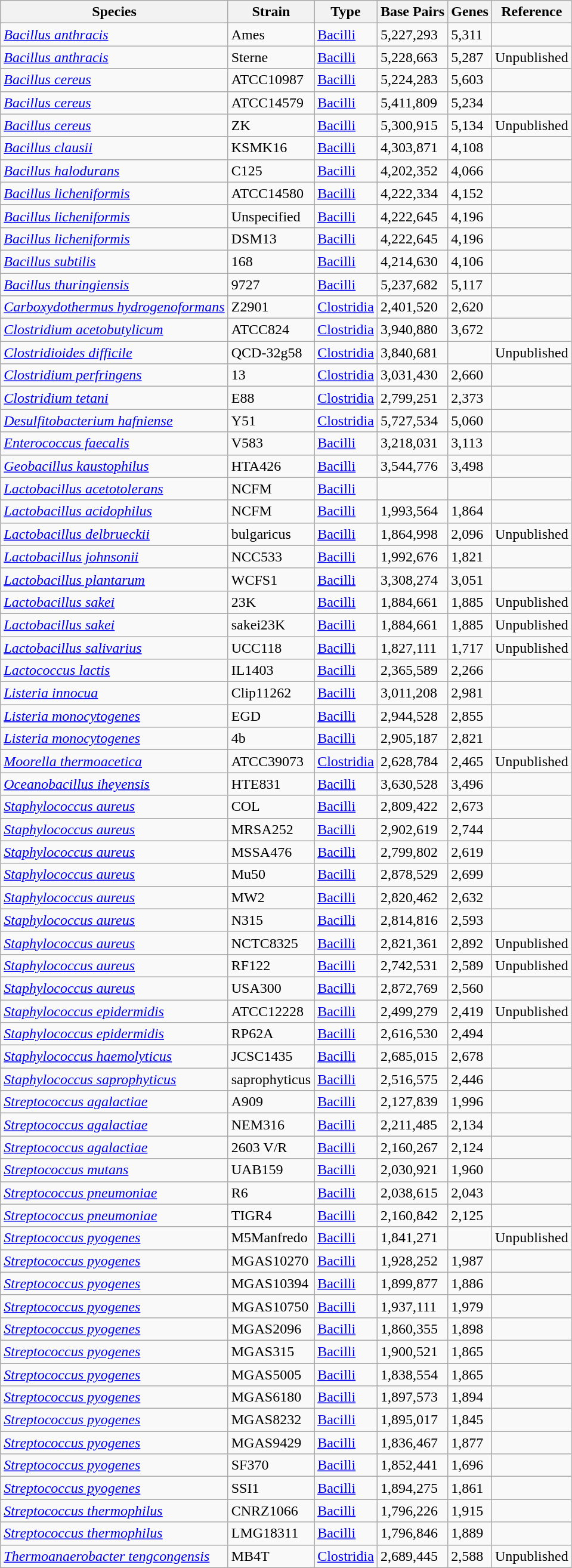<table class="wikitable sortable">
<tr>
<th>Species</th>
<th>Strain</th>
<th>Type</th>
<th>Base Pairs</th>
<th>Genes</th>
<th>Reference</th>
</tr>
<tr>
<td><em><a href='#'>Bacillus anthracis</a></em></td>
<td>Ames</td>
<td><a href='#'>Bacilli</a></td>
<td>5,227,293</td>
<td>5,311</td>
<td></td>
</tr>
<tr>
<td><em><a href='#'>Bacillus anthracis</a></em></td>
<td>Sterne</td>
<td><a href='#'>Bacilli</a></td>
<td>5,228,663</td>
<td>5,287</td>
<td>Unpublished</td>
</tr>
<tr>
<td><em><a href='#'>Bacillus cereus</a></em></td>
<td>ATCC10987</td>
<td><a href='#'>Bacilli</a></td>
<td>5,224,283</td>
<td>5,603</td>
<td></td>
</tr>
<tr>
<td><em><a href='#'>Bacillus cereus</a></em></td>
<td>ATCC14579</td>
<td><a href='#'>Bacilli</a></td>
<td>5,411,809</td>
<td>5,234</td>
<td></td>
</tr>
<tr>
<td><em><a href='#'>Bacillus cereus</a></em></td>
<td>ZK</td>
<td><a href='#'>Bacilli</a></td>
<td>5,300,915</td>
<td>5,134</td>
<td>Unpublished</td>
</tr>
<tr>
<td><em><a href='#'>Bacillus clausii</a></em></td>
<td>KSMK16</td>
<td><a href='#'>Bacilli</a></td>
<td>4,303,871</td>
<td>4,108</td>
<td></td>
</tr>
<tr>
<td><em><a href='#'>Bacillus halodurans</a></em></td>
<td>C125</td>
<td><a href='#'>Bacilli</a></td>
<td>4,202,352</td>
<td>4,066</td>
<td></td>
</tr>
<tr>
<td><em><a href='#'>Bacillus licheniformis</a></em></td>
<td>ATCC14580</td>
<td><a href='#'>Bacilli</a></td>
<td>4,222,334</td>
<td>4,152</td>
<td></td>
</tr>
<tr>
<td><em><a href='#'>Bacillus licheniformis</a></em></td>
<td>Unspecified</td>
<td><a href='#'>Bacilli</a></td>
<td>4,222,645</td>
<td>4,196</td>
<td></td>
</tr>
<tr>
<td><em><a href='#'>Bacillus licheniformis</a></em></td>
<td>DSM13</td>
<td><a href='#'>Bacilli</a></td>
<td>4,222,645</td>
<td>4,196</td>
<td></td>
</tr>
<tr>
<td><em><a href='#'>Bacillus subtilis</a></em></td>
<td>168</td>
<td><a href='#'>Bacilli</a></td>
<td>4,214,630</td>
<td>4,106</td>
<td></td>
</tr>
<tr>
<td><em><a href='#'>Bacillus thuringiensis</a></em></td>
<td>9727</td>
<td><a href='#'>Bacilli</a></td>
<td>5,237,682</td>
<td>5,117</td>
<td></td>
</tr>
<tr>
<td><em><a href='#'>Carboxydothermus hydrogenoformans</a></em></td>
<td>Z2901</td>
<td><a href='#'>Clostridia</a></td>
<td>2,401,520</td>
<td>2,620</td>
<td></td>
</tr>
<tr>
<td><em><a href='#'>Clostridium acetobutylicum</a></em></td>
<td>ATCC824</td>
<td><a href='#'>Clostridia</a></td>
<td>3,940,880</td>
<td>3,672</td>
<td></td>
</tr>
<tr>
<td><em><a href='#'>Clostridioides difficile</a></em></td>
<td>QCD-32g58</td>
<td><a href='#'>Clostridia</a></td>
<td>3,840,681</td>
<td></td>
<td>Unpublished</td>
</tr>
<tr>
<td><em><a href='#'>Clostridium perfringens</a></em></td>
<td>13</td>
<td><a href='#'>Clostridia</a></td>
<td>3,031,430</td>
<td>2,660</td>
<td></td>
</tr>
<tr>
<td><em><a href='#'>Clostridium tetani</a></em></td>
<td>E88</td>
<td><a href='#'>Clostridia</a></td>
<td>2,799,251</td>
<td>2,373</td>
<td></td>
</tr>
<tr>
<td><em><a href='#'>Desulfitobacterium hafniense</a></em></td>
<td>Y51</td>
<td><a href='#'>Clostridia</a></td>
<td>5,727,534</td>
<td>5,060</td>
<td></td>
</tr>
<tr>
<td><em><a href='#'>Enterococcus faecalis</a></em></td>
<td>V583</td>
<td><a href='#'>Bacilli</a></td>
<td>3,218,031</td>
<td>3,113</td>
<td></td>
</tr>
<tr>
<td><em><a href='#'>Geobacillus kaustophilus</a></em></td>
<td>HTA426</td>
<td><a href='#'>Bacilli</a></td>
<td>3,544,776</td>
<td>3,498</td>
<td></td>
</tr>
<tr>
<td><em><a href='#'>Lactobacillus acetotolerans</a></em></td>
<td>NCFM</td>
<td><a href='#'>Bacilli</a></td>
<td></td>
<td></td>
<td></td>
</tr>
<tr>
<td><em><a href='#'>Lactobacillus acidophilus</a></em></td>
<td>NCFM</td>
<td><a href='#'>Bacilli</a></td>
<td>1,993,564</td>
<td>1,864</td>
<td></td>
</tr>
<tr>
<td><em><a href='#'>Lactobacillus delbrueckii</a></em></td>
<td>bulgaricus</td>
<td><a href='#'>Bacilli</a></td>
<td>1,864,998</td>
<td>2,096</td>
<td>Unpublished</td>
</tr>
<tr>
<td><em><a href='#'>Lactobacillus johnsonii</a></em></td>
<td>NCC533</td>
<td><a href='#'>Bacilli</a></td>
<td>1,992,676</td>
<td>1,821</td>
<td></td>
</tr>
<tr>
<td><em><a href='#'>Lactobacillus plantarum</a></em></td>
<td>WCFS1</td>
<td><a href='#'>Bacilli</a></td>
<td>3,308,274</td>
<td>3,051</td>
<td></td>
</tr>
<tr>
<td><em><a href='#'>Lactobacillus sakei</a></em></td>
<td>23K</td>
<td><a href='#'>Bacilli</a></td>
<td>1,884,661</td>
<td>1,885</td>
<td>Unpublished</td>
</tr>
<tr>
<td><em><a href='#'>Lactobacillus sakei</a></em></td>
<td>sakei23K</td>
<td><a href='#'>Bacilli</a></td>
<td>1,884,661</td>
<td>1,885</td>
<td>Unpublished</td>
</tr>
<tr>
<td><em><a href='#'>Lactobacillus salivarius</a></em></td>
<td>UCC118</td>
<td><a href='#'>Bacilli</a></td>
<td>1,827,111</td>
<td>1,717</td>
<td>Unpublished</td>
</tr>
<tr>
<td><em><a href='#'>Lactococcus lactis</a></em></td>
<td>IL1403</td>
<td><a href='#'>Bacilli</a></td>
<td>2,365,589</td>
<td>2,266</td>
<td></td>
</tr>
<tr>
<td><em><a href='#'>Listeria innocua</a></em></td>
<td>Clip11262</td>
<td><a href='#'>Bacilli</a></td>
<td>3,011,208</td>
<td>2,981</td>
<td></td>
</tr>
<tr>
<td><em><a href='#'>Listeria monocytogenes</a></em></td>
<td>EGD</td>
<td><a href='#'>Bacilli</a></td>
<td>2,944,528</td>
<td>2,855</td>
<td></td>
</tr>
<tr>
<td><em><a href='#'>Listeria monocytogenes</a></em></td>
<td>4b</td>
<td><a href='#'>Bacilli</a></td>
<td>2,905,187</td>
<td>2,821</td>
<td></td>
</tr>
<tr>
<td><em><a href='#'>Moorella thermoacetica</a></em></td>
<td>ATCC39073</td>
<td><a href='#'>Clostridia</a></td>
<td>2,628,784</td>
<td>2,465</td>
<td>Unpublished</td>
</tr>
<tr>
<td><em><a href='#'>Oceanobacillus iheyensis</a></em></td>
<td>HTE831</td>
<td><a href='#'>Bacilli</a></td>
<td>3,630,528</td>
<td>3,496</td>
<td></td>
</tr>
<tr>
<td><em><a href='#'>Staphylococcus aureus</a></em></td>
<td>COL</td>
<td><a href='#'>Bacilli</a></td>
<td>2,809,422</td>
<td>2,673</td>
<td></td>
</tr>
<tr>
<td><em><a href='#'>Staphylococcus aureus</a></em></td>
<td>MRSA252</td>
<td><a href='#'>Bacilli</a></td>
<td>2,902,619</td>
<td>2,744</td>
<td></td>
</tr>
<tr>
<td><em><a href='#'>Staphylococcus aureus</a></em></td>
<td>MSSA476</td>
<td><a href='#'>Bacilli</a></td>
<td>2,799,802</td>
<td>2,619</td>
<td></td>
</tr>
<tr>
<td><em><a href='#'>Staphylococcus aureus</a></em></td>
<td>Mu50</td>
<td><a href='#'>Bacilli</a></td>
<td>2,878,529</td>
<td>2,699</td>
<td></td>
</tr>
<tr>
<td><em><a href='#'>Staphylococcus aureus</a></em></td>
<td>MW2</td>
<td><a href='#'>Bacilli</a></td>
<td>2,820,462</td>
<td>2,632</td>
<td></td>
</tr>
<tr>
<td><em><a href='#'>Staphylococcus aureus</a></em></td>
<td>N315</td>
<td><a href='#'>Bacilli</a></td>
<td>2,814,816</td>
<td>2,593</td>
<td></td>
</tr>
<tr>
<td><em><a href='#'>Staphylococcus aureus</a></em></td>
<td>NCTC8325</td>
<td><a href='#'>Bacilli</a></td>
<td>2,821,361</td>
<td>2,892</td>
<td>Unpublished</td>
</tr>
<tr>
<td><em><a href='#'>Staphylococcus aureus</a></em></td>
<td>RF122</td>
<td><a href='#'>Bacilli</a></td>
<td>2,742,531</td>
<td>2,589</td>
<td>Unpublished</td>
</tr>
<tr>
<td><em><a href='#'>Staphylococcus aureus</a></em></td>
<td>USA300</td>
<td><a href='#'>Bacilli</a></td>
<td>2,872,769</td>
<td>2,560</td>
<td></td>
</tr>
<tr>
<td><em><a href='#'>Staphylococcus epidermidis</a></em></td>
<td>ATCC12228</td>
<td><a href='#'>Bacilli</a></td>
<td>2,499,279</td>
<td>2,419</td>
<td>Unpublished</td>
</tr>
<tr>
<td><em><a href='#'>Staphylococcus epidermidis</a></em></td>
<td>RP62A</td>
<td><a href='#'>Bacilli</a></td>
<td>2,616,530</td>
<td>2,494</td>
<td></td>
</tr>
<tr>
<td><em><a href='#'>Staphylococcus haemolyticus</a></em></td>
<td>JCSC1435</td>
<td><a href='#'>Bacilli</a></td>
<td>2,685,015</td>
<td>2,678</td>
<td></td>
</tr>
<tr>
<td><em><a href='#'>Staphylococcus saprophyticus</a></em></td>
<td>saprophyticus</td>
<td><a href='#'>Bacilli</a></td>
<td>2,516,575</td>
<td>2,446</td>
<td></td>
</tr>
<tr>
<td><em><a href='#'>Streptococcus agalactiae</a></em></td>
<td>A909</td>
<td><a href='#'>Bacilli</a></td>
<td>2,127,839</td>
<td>1,996</td>
<td></td>
</tr>
<tr>
<td><em><a href='#'>Streptococcus agalactiae</a></em></td>
<td>NEM316</td>
<td><a href='#'>Bacilli</a></td>
<td>2,211,485</td>
<td>2,134</td>
<td></td>
</tr>
<tr>
<td><em><a href='#'>Streptococcus agalactiae</a></em></td>
<td>2603 V/R</td>
<td><a href='#'>Bacilli</a></td>
<td>2,160,267</td>
<td>2,124</td>
<td></td>
</tr>
<tr>
<td><em><a href='#'>Streptococcus mutans</a></em></td>
<td>UAB159</td>
<td><a href='#'>Bacilli</a></td>
<td>2,030,921</td>
<td>1,960</td>
<td></td>
</tr>
<tr>
<td><em><a href='#'>Streptococcus pneumoniae</a></em></td>
<td>R6</td>
<td><a href='#'>Bacilli</a></td>
<td>2,038,615</td>
<td>2,043</td>
<td></td>
</tr>
<tr>
<td><em><a href='#'>Streptococcus pneumoniae</a></em></td>
<td>TIGR4</td>
<td><a href='#'>Bacilli</a></td>
<td>2,160,842</td>
<td>2,125</td>
<td></td>
</tr>
<tr>
<td><em><a href='#'>Streptococcus pyogenes</a></em></td>
<td>M5Manfredo</td>
<td><a href='#'>Bacilli</a></td>
<td>1,841,271</td>
<td></td>
<td>Unpublished</td>
</tr>
<tr>
<td><em><a href='#'>Streptococcus pyogenes</a></em></td>
<td>MGAS10270</td>
<td><a href='#'>Bacilli</a></td>
<td>1,928,252</td>
<td>1,987</td>
<td></td>
</tr>
<tr>
<td><em><a href='#'>Streptococcus pyogenes</a></em></td>
<td>MGAS10394</td>
<td><a href='#'>Bacilli</a></td>
<td>1,899,877</td>
<td>1,886</td>
<td></td>
</tr>
<tr>
<td><em><a href='#'>Streptococcus pyogenes</a></em></td>
<td>MGAS10750</td>
<td><a href='#'>Bacilli</a></td>
<td>1,937,111</td>
<td>1,979</td>
<td></td>
</tr>
<tr>
<td><em><a href='#'>Streptococcus pyogenes</a></em></td>
<td>MGAS2096</td>
<td><a href='#'>Bacilli</a></td>
<td>1,860,355</td>
<td>1,898</td>
<td></td>
</tr>
<tr>
<td><em><a href='#'>Streptococcus pyogenes</a></em></td>
<td>MGAS315</td>
<td><a href='#'>Bacilli</a></td>
<td>1,900,521</td>
<td>1,865</td>
<td></td>
</tr>
<tr>
<td><em><a href='#'>Streptococcus pyogenes</a></em></td>
<td>MGAS5005</td>
<td><a href='#'>Bacilli</a></td>
<td>1,838,554</td>
<td>1,865</td>
<td></td>
</tr>
<tr>
<td><em><a href='#'>Streptococcus pyogenes</a></em></td>
<td>MGAS6180</td>
<td><a href='#'>Bacilli</a></td>
<td>1,897,573</td>
<td>1,894</td>
<td></td>
</tr>
<tr>
<td><em><a href='#'>Streptococcus pyogenes</a></em></td>
<td>MGAS8232</td>
<td><a href='#'>Bacilli</a></td>
<td>1,895,017</td>
<td>1,845</td>
<td></td>
</tr>
<tr>
<td><em><a href='#'>Streptococcus pyogenes</a></em></td>
<td>MGAS9429</td>
<td><a href='#'>Bacilli</a></td>
<td>1,836,467</td>
<td>1,877</td>
<td></td>
</tr>
<tr>
<td><em><a href='#'>Streptococcus pyogenes</a></em></td>
<td>SF370</td>
<td><a href='#'>Bacilli</a></td>
<td>1,852,441</td>
<td>1,696</td>
<td></td>
</tr>
<tr>
<td><em><a href='#'>Streptococcus pyogenes</a></em></td>
<td>SSI1</td>
<td><a href='#'>Bacilli</a></td>
<td>1,894,275</td>
<td>1,861</td>
<td></td>
</tr>
<tr>
<td><em><a href='#'>Streptococcus thermophilus</a></em></td>
<td>CNRZ1066</td>
<td><a href='#'>Bacilli</a></td>
<td>1,796,226</td>
<td>1,915</td>
<td></td>
</tr>
<tr>
<td><em><a href='#'>Streptococcus thermophilus</a></em></td>
<td>LMG18311</td>
<td><a href='#'>Bacilli</a></td>
<td>1,796,846</td>
<td>1,889</td>
<td></td>
</tr>
<tr>
<td><em><a href='#'>Thermoanaerobacter tengcongensis</a></em></td>
<td>MB4T</td>
<td><a href='#'>Clostridia</a></td>
<td>2,689,445</td>
<td>2,588</td>
<td>Unpublished</td>
</tr>
</table>
